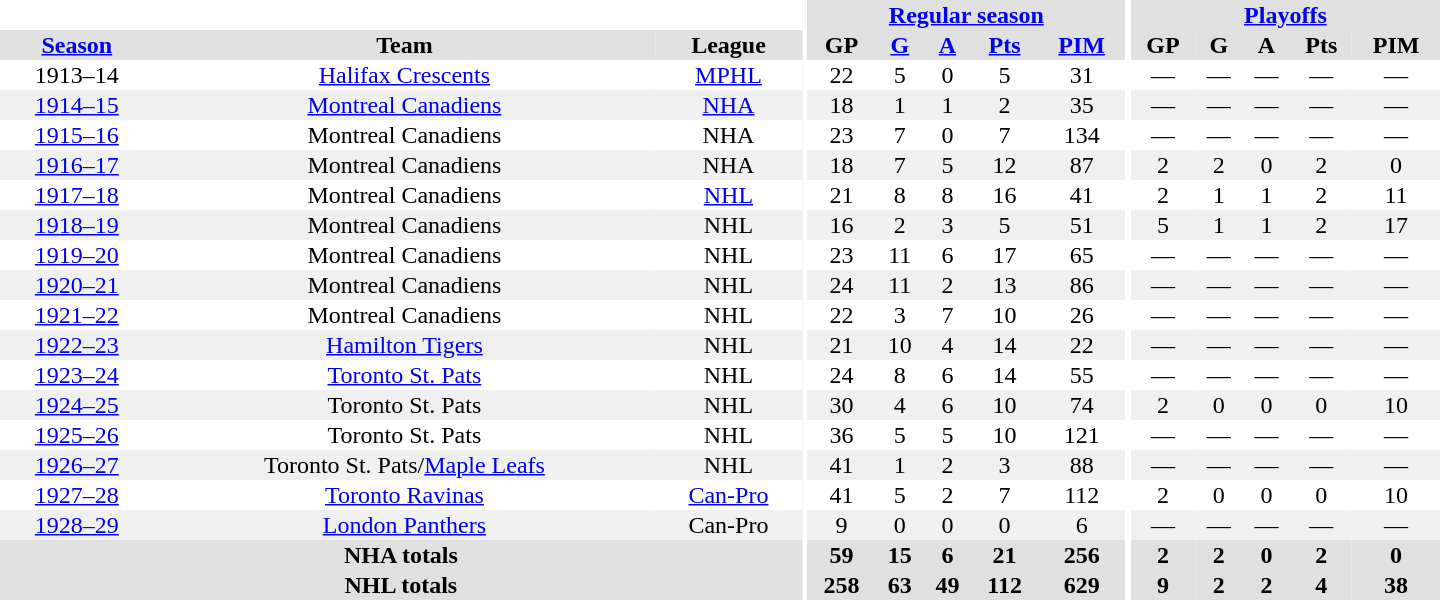<table border="0" cellpadding="1" cellspacing="0" style="text-align:center; width:60em">
<tr bgcolor="#e0e0e0">
<th colspan="3" bgcolor="#ffffff"></th>
<th rowspan="100" bgcolor="#ffffff"></th>
<th colspan="5"><a href='#'>Regular season</a></th>
<th rowspan="100" bgcolor="#ffffff"></th>
<th colspan="5"><a href='#'>Playoffs</a></th>
</tr>
<tr bgcolor="#e0e0e0">
<th><a href='#'>Season</a></th>
<th>Team</th>
<th>League</th>
<th>GP</th>
<th><a href='#'>G</a></th>
<th><a href='#'>A</a></th>
<th><a href='#'>Pts</a></th>
<th><a href='#'>PIM</a></th>
<th>GP</th>
<th>G</th>
<th>A</th>
<th>Pts</th>
<th>PIM</th>
</tr>
<tr>
<td>1913–14</td>
<td><a href='#'>Halifax Crescents</a></td>
<td><a href='#'>MPHL</a></td>
<td>22</td>
<td>5</td>
<td>0</td>
<td>5</td>
<td>31</td>
<td>—</td>
<td>—</td>
<td>—</td>
<td>—</td>
<td>—</td>
</tr>
<tr bgcolor="#f0f0f0">
<td><a href='#'>1914–15</a></td>
<td><a href='#'>Montreal Canadiens</a></td>
<td><a href='#'>NHA</a></td>
<td>18</td>
<td>1</td>
<td>1</td>
<td>2</td>
<td>35</td>
<td>—</td>
<td>—</td>
<td>—</td>
<td>—</td>
<td>—</td>
</tr>
<tr>
<td><a href='#'>1915–16</a></td>
<td>Montreal Canadiens</td>
<td>NHA</td>
<td>23</td>
<td>7</td>
<td>0</td>
<td>7</td>
<td>134</td>
<td>—</td>
<td>—</td>
<td>—</td>
<td>—</td>
<td>—</td>
</tr>
<tr bgcolor="#f0f0f0">
<td><a href='#'>1916–17</a></td>
<td>Montreal Canadiens</td>
<td>NHA</td>
<td>18</td>
<td>7</td>
<td>5</td>
<td>12</td>
<td>87</td>
<td>2</td>
<td>2</td>
<td>0</td>
<td>2</td>
<td>0</td>
</tr>
<tr>
<td><a href='#'>1917–18</a></td>
<td>Montreal Canadiens</td>
<td><a href='#'>NHL</a></td>
<td>21</td>
<td>8</td>
<td>8</td>
<td>16</td>
<td>41</td>
<td>2</td>
<td>1</td>
<td>1</td>
<td>2</td>
<td>11</td>
</tr>
<tr bgcolor="#f0f0f0">
<td><a href='#'>1918–19</a></td>
<td>Montreal Canadiens</td>
<td>NHL</td>
<td>16</td>
<td>2</td>
<td>3</td>
<td>5</td>
<td>51</td>
<td>5</td>
<td>1</td>
<td>1</td>
<td>2</td>
<td>17</td>
</tr>
<tr>
<td><a href='#'>1919–20</a></td>
<td>Montreal Canadiens</td>
<td>NHL</td>
<td>23</td>
<td>11</td>
<td>6</td>
<td>17</td>
<td>65</td>
<td>—</td>
<td>—</td>
<td>—</td>
<td>—</td>
<td>—</td>
</tr>
<tr bgcolor="#f0f0f0">
<td><a href='#'>1920–21</a></td>
<td>Montreal Canadiens</td>
<td>NHL</td>
<td>24</td>
<td>11</td>
<td>2</td>
<td>13</td>
<td>86</td>
<td>—</td>
<td>—</td>
<td>—</td>
<td>—</td>
<td>—</td>
</tr>
<tr>
<td><a href='#'>1921–22</a></td>
<td>Montreal Canadiens</td>
<td>NHL</td>
<td>22</td>
<td>3</td>
<td>7</td>
<td>10</td>
<td>26</td>
<td>—</td>
<td>—</td>
<td>—</td>
<td>—</td>
<td>—</td>
</tr>
<tr bgcolor="#f0f0f0">
<td><a href='#'>1922–23</a></td>
<td><a href='#'>Hamilton Tigers</a></td>
<td>NHL</td>
<td>21</td>
<td>10</td>
<td>4</td>
<td>14</td>
<td>22</td>
<td>—</td>
<td>—</td>
<td>—</td>
<td>—</td>
<td>—</td>
</tr>
<tr>
<td><a href='#'>1923–24</a></td>
<td><a href='#'>Toronto St. Pats</a></td>
<td>NHL</td>
<td>24</td>
<td>8</td>
<td>6</td>
<td>14</td>
<td>55</td>
<td>—</td>
<td>—</td>
<td>—</td>
<td>—</td>
<td>—</td>
</tr>
<tr bgcolor="#f0f0f0">
<td><a href='#'>1924–25</a></td>
<td>Toronto St. Pats</td>
<td>NHL</td>
<td>30</td>
<td>4</td>
<td>6</td>
<td>10</td>
<td>74</td>
<td>2</td>
<td>0</td>
<td>0</td>
<td>0</td>
<td>10</td>
</tr>
<tr>
<td><a href='#'>1925–26</a></td>
<td>Toronto St. Pats</td>
<td>NHL</td>
<td>36</td>
<td>5</td>
<td>5</td>
<td>10</td>
<td>121</td>
<td>—</td>
<td>—</td>
<td>—</td>
<td>—</td>
<td>—</td>
</tr>
<tr bgcolor="#f0f0f0">
<td><a href='#'>1926–27</a></td>
<td>Toronto St. Pats/<a href='#'>Maple Leafs</a></td>
<td>NHL</td>
<td>41</td>
<td>1</td>
<td>2</td>
<td>3</td>
<td>88</td>
<td>—</td>
<td>—</td>
<td>—</td>
<td>—</td>
<td>—</td>
</tr>
<tr>
<td><a href='#'>1927–28</a></td>
<td><a href='#'>Toronto Ravinas</a></td>
<td><a href='#'>Can-Pro</a></td>
<td>41</td>
<td>5</td>
<td>2</td>
<td>7</td>
<td>112</td>
<td>2</td>
<td>0</td>
<td>0</td>
<td>0</td>
<td>10</td>
</tr>
<tr bgcolor="#f0f0f0">
<td><a href='#'>1928–29</a></td>
<td><a href='#'>London Panthers</a></td>
<td>Can-Pro</td>
<td>9</td>
<td>0</td>
<td>0</td>
<td>0</td>
<td>6</td>
<td>—</td>
<td>—</td>
<td>—</td>
<td>—</td>
<td>—</td>
</tr>
<tr bgcolor="#e0e0e0">
<th colspan="3">NHA totals</th>
<th>59</th>
<th>15</th>
<th>6</th>
<th>21</th>
<th>256</th>
<th>2</th>
<th>2</th>
<th>0</th>
<th>2</th>
<th>0</th>
</tr>
<tr bgcolor="#e0e0e0">
<th colspan="3">NHL totals</th>
<th>258</th>
<th>63</th>
<th>49</th>
<th>112</th>
<th>629</th>
<th>9</th>
<th>2</th>
<th>2</th>
<th>4</th>
<th>38</th>
</tr>
</table>
